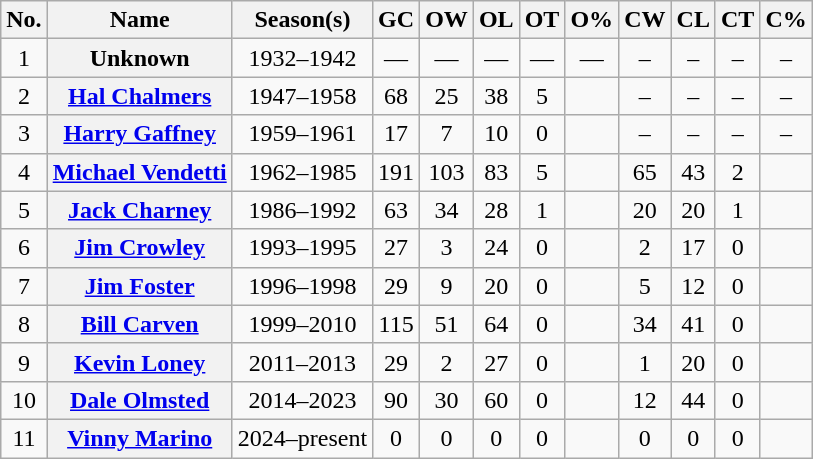<table class="wikitable sortable plainrowheaders" style="text-align:center">
<tr>
<th scope="col" class="unsortable">No.</th>
<th scope="col">Name</th>
<th scope="col">Season(s)</th>
<th scope="col">GC</th>
<th scope="col">OW</th>
<th scope="col">OL</th>
<th scope="col">OT</th>
<th scope="col">O%</th>
<th scope="col">CW</th>
<th scope="col">CL</th>
<th scope="col">CT</th>
<th scope="col">C%</th>
</tr>
<tr>
<td>1</td>
<th scope="row">Unknown</th>
<td>1932–1942</td>
<td>—</td>
<td>—</td>
<td>—</td>
<td>—</td>
<td>—</td>
<td>–</td>
<td>–</td>
<td>–</td>
<td>–</td>
</tr>
<tr>
<td>2</td>
<th scope="row"><a href='#'>Hal Chalmers</a></th>
<td>1947–1958</td>
<td>68</td>
<td>25</td>
<td>38</td>
<td>5</td>
<td></td>
<td>–</td>
<td>–</td>
<td>–</td>
<td>–</td>
</tr>
<tr>
<td>3</td>
<th scope="row"><a href='#'>Harry Gaffney</a></th>
<td>1959–1961</td>
<td>17</td>
<td>7</td>
<td>10</td>
<td>0</td>
<td></td>
<td>–</td>
<td>–</td>
<td>–</td>
<td>–</td>
</tr>
<tr>
<td>4</td>
<th scope="row"><a href='#'>Michael Vendetti</a></th>
<td>1962–1985</td>
<td>191</td>
<td>103</td>
<td>83</td>
<td>5</td>
<td></td>
<td>65</td>
<td>43</td>
<td>2</td>
<td></td>
</tr>
<tr>
<td>5</td>
<th scope="row"><a href='#'>Jack Charney</a></th>
<td>1986–1992</td>
<td>63</td>
<td>34</td>
<td>28</td>
<td>1</td>
<td></td>
<td>20</td>
<td>20</td>
<td>1</td>
<td></td>
</tr>
<tr>
<td>6</td>
<th scope="row"><a href='#'>Jim Crowley</a></th>
<td>1993–1995</td>
<td>27</td>
<td>3</td>
<td>24</td>
<td>0</td>
<td></td>
<td>2</td>
<td>17</td>
<td>0</td>
<td></td>
</tr>
<tr>
<td>7</td>
<th scope="row"><a href='#'>Jim Foster</a></th>
<td>1996–1998</td>
<td>29</td>
<td>9</td>
<td>20</td>
<td>0</td>
<td></td>
<td>5</td>
<td>12</td>
<td>0</td>
<td></td>
</tr>
<tr>
<td>8</td>
<th scope="row"><a href='#'>Bill Carven</a></th>
<td>1999–2010</td>
<td>115</td>
<td>51</td>
<td>64</td>
<td>0</td>
<td></td>
<td>34</td>
<td>41</td>
<td>0</td>
<td></td>
</tr>
<tr>
<td>9</td>
<th scope="row"><a href='#'>Kevin Loney</a></th>
<td>2011–2013</td>
<td>29</td>
<td>2</td>
<td>27</td>
<td>0</td>
<td></td>
<td>1</td>
<td>20</td>
<td>0</td>
<td></td>
</tr>
<tr>
<td>10</td>
<th scope="row"><a href='#'>Dale Olmsted</a></th>
<td>2014–2023</td>
<td>90</td>
<td>30</td>
<td>60</td>
<td>0</td>
<td></td>
<td>12</td>
<td>44</td>
<td>0</td>
<td></td>
</tr>
<tr>
<td>11</td>
<th scope="row"><a href='#'>Vinny Marino</a></th>
<td>2024–present</td>
<td>0</td>
<td>0</td>
<td>0</td>
<td>0</td>
<td></td>
<td>0</td>
<td>0</td>
<td>0</td>
<td></td>
</tr>
</table>
